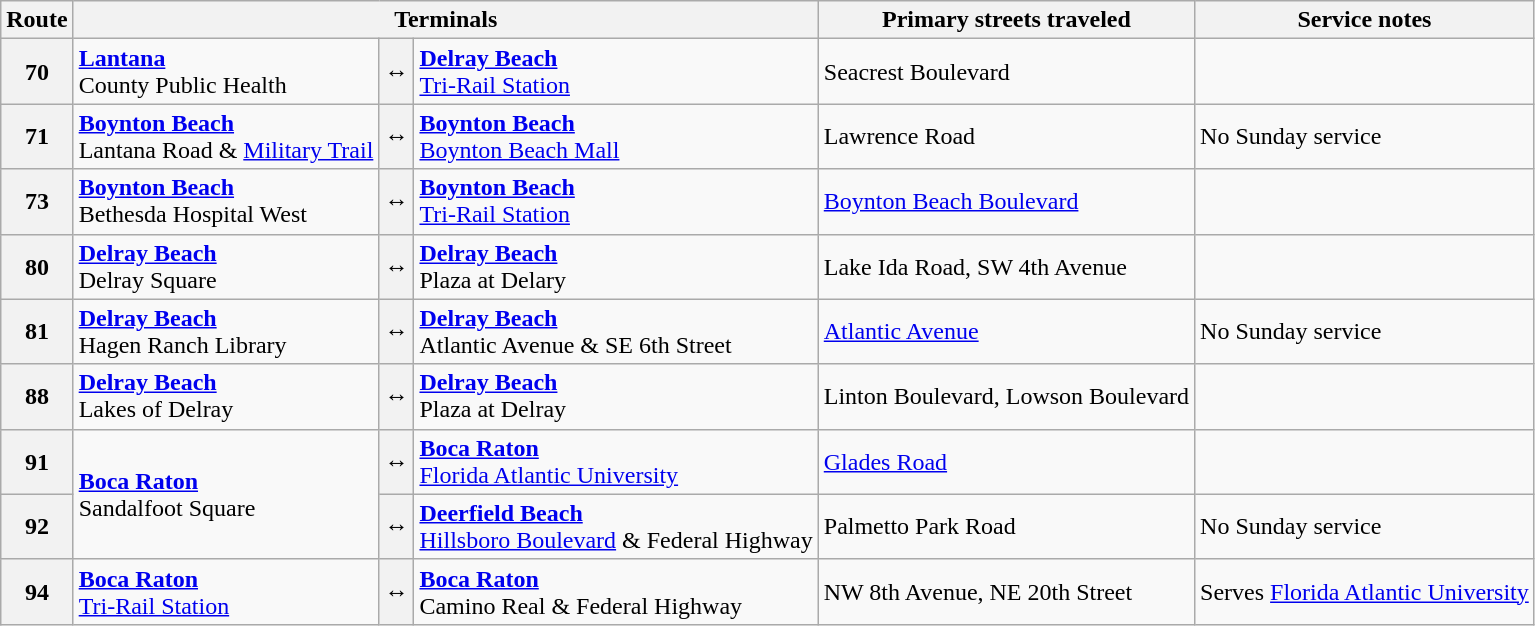<table class=wikitable>
<tr>
<th>Route</th>
<th colspan=3>Terminals</th>
<th>Primary streets traveled</th>
<th>Service notes</th>
</tr>
<tr>
<th>70</th>
<td><strong><a href='#'>Lantana</a></strong><br>County Public Health</td>
<th><span>↔</span></th>
<td><strong><a href='#'>Delray Beach</a></strong><br><a href='#'>Tri-Rail Station</a></td>
<td>Seacrest Boulevard</td>
<td></td>
</tr>
<tr>
<th>71</th>
<td><strong><a href='#'>Boynton Beach</a></strong><br>Lantana Road & <a href='#'>Military Trail</a></td>
<th><span>↔</span></th>
<td><strong><a href='#'>Boynton Beach</a></strong><br><a href='#'>Boynton Beach Mall</a></td>
<td>Lawrence Road</td>
<td>No Sunday service</td>
</tr>
<tr>
<th>73 </th>
<td><strong><a href='#'>Boynton Beach</a></strong><br>Bethesda Hospital West</td>
<th><span>↔</span></th>
<td><strong><a href='#'>Boynton Beach</a></strong><br><a href='#'>Tri-Rail Station</a></td>
<td><a href='#'>Boynton Beach Boulevard</a></td>
<td></td>
</tr>
<tr>
<th>80</th>
<td><strong><a href='#'>Delray Beach</a></strong><br>Delray Square</td>
<th><span>↔</span></th>
<td><strong><a href='#'>Delray Beach</a></strong><br>Plaza at Delary</td>
<td>Lake Ida Road, SW 4th Avenue</td>
<td></td>
</tr>
<tr>
<th>81</th>
<td><strong><a href='#'>Delray Beach</a></strong><br>Hagen Ranch Library</td>
<th><span>↔</span></th>
<td><strong><a href='#'>Delray Beach</a></strong><br>Atlantic Avenue & SE 6th Street</td>
<td><a href='#'>Atlantic Avenue</a></td>
<td>No Sunday service</td>
</tr>
<tr>
<th>88</th>
<td><strong><a href='#'>Delray Beach</a></strong><br>Lakes of Delray</td>
<th><span>↔</span></th>
<td><strong><a href='#'>Delray Beach</a></strong><br>Plaza at Delray</td>
<td>Linton Boulevard, Lowson Boulevard</td>
<td></td>
</tr>
<tr>
<th>91</th>
<td rowspan=2><strong><a href='#'>Boca Raton</a></strong><br>Sandalfoot Square</td>
<th><span>↔</span></th>
<td><strong><a href='#'>Boca Raton</a></strong><br><a href='#'>Florida Atlantic University</a></td>
<td><a href='#'>Glades Road</a></td>
<td></td>
</tr>
<tr>
<th>92</th>
<th><span>↔</span></th>
<td><strong><a href='#'>Deerfield Beach</a></strong><br><a href='#'>Hillsboro Boulevard</a> & Federal Highway</td>
<td>Palmetto Park Road</td>
<td>No Sunday service</td>
</tr>
<tr>
<th>94</th>
<td><strong><a href='#'>Boca Raton</a></strong><br><a href='#'>Tri-Rail Station</a></td>
<th><span>↔</span></th>
<td><strong><a href='#'>Boca Raton</a></strong><br>Camino Real & Federal Highway</td>
<td>NW 8th Avenue, NE 20th Street</td>
<td>Serves <a href='#'>Florida Atlantic University</a></td>
</tr>
</table>
